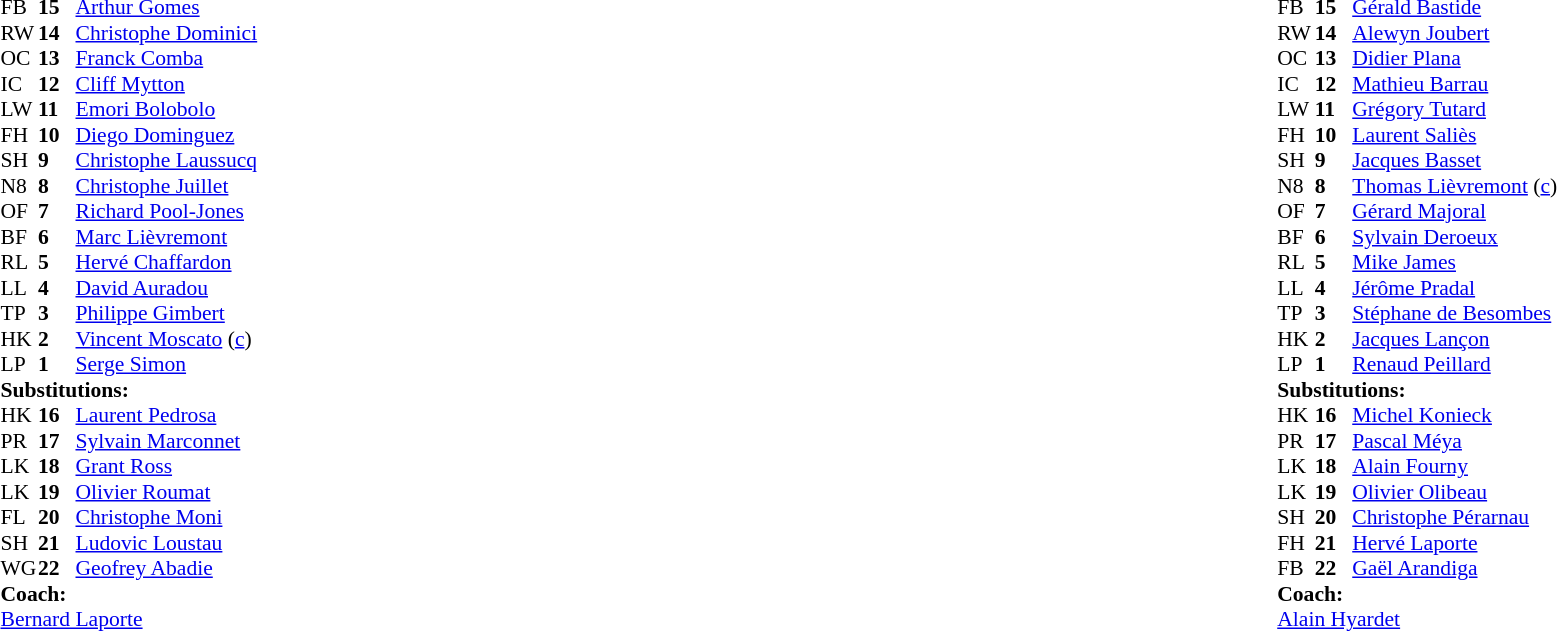<table width="100%">
<tr>
<td valign="top" width="50%"><br><table style="font-size: 90%" cellspacing="0" cellpadding="0">
<tr>
<th width="25"></th>
<th width="25"></th>
</tr>
<tr>
<td>FB</td>
<td><strong>15</strong></td>
<td> <a href='#'>Arthur Gomes</a></td>
</tr>
<tr>
<td>RW</td>
<td><strong>14</strong></td>
<td> <a href='#'>Christophe Dominici</a></td>
</tr>
<tr>
<td>OC</td>
<td><strong>13</strong></td>
<td> <a href='#'>Franck Comba</a></td>
</tr>
<tr>
<td>IC</td>
<td><strong>12</strong></td>
<td> <a href='#'>Cliff Mytton</a></td>
</tr>
<tr>
<td>LW</td>
<td><strong>11</strong></td>
<td> <a href='#'>Emori Bolobolo</a></td>
<td></td>
</tr>
<tr>
<td>FH</td>
<td><strong>10</strong></td>
<td> <a href='#'>Diego Dominguez</a></td>
</tr>
<tr>
<td>SH</td>
<td><strong>9</strong></td>
<td> <a href='#'>Christophe Laussucq</a></td>
</tr>
<tr>
<td>N8</td>
<td><strong>8</strong></td>
<td> <a href='#'>Christophe Juillet</a></td>
<td></td>
</tr>
<tr>
<td>OF</td>
<td><strong>7</strong></td>
<td> <a href='#'>Richard Pool-Jones</a></td>
<td></td>
</tr>
<tr>
<td>BF</td>
<td><strong>6</strong></td>
<td> <a href='#'>Marc Lièvremont</a></td>
</tr>
<tr>
<td>RL</td>
<td><strong>5</strong></td>
<td> <a href='#'>Hervé Chaffardon</a></td>
<td></td>
</tr>
<tr>
<td>LL</td>
<td><strong>4</strong></td>
<td> <a href='#'>David Auradou</a></td>
<td></td>
</tr>
<tr>
<td>TP</td>
<td><strong>3</strong></td>
<td> <a href='#'>Philippe Gimbert</a></td>
<td></td>
</tr>
<tr>
<td>HK</td>
<td><strong>2</strong></td>
<td> <a href='#'>Vincent Moscato</a> (<a href='#'>c</a>)</td>
<td></td>
</tr>
<tr>
<td>LP</td>
<td><strong>1</strong></td>
<td> <a href='#'>Serge Simon</a></td>
<td></td>
</tr>
<tr>
<td colspan=3><strong>Substitutions:</strong></td>
</tr>
<tr>
<td>HK</td>
<td><strong>16</strong></td>
<td> <a href='#'>Laurent Pedrosa</a></td>
<td></td>
</tr>
<tr>
<td>PR</td>
<td><strong>17</strong></td>
<td> <a href='#'>Sylvain Marconnet</a></td>
<td></td>
</tr>
<tr>
<td>LK</td>
<td><strong>18</strong></td>
<td> <a href='#'>Grant Ross</a></td>
<td></td>
</tr>
<tr>
<td>LK</td>
<td><strong>19</strong></td>
<td> <a href='#'>Olivier Roumat</a></td>
<td></td>
</tr>
<tr>
<td>FL</td>
<td><strong>20</strong></td>
<td> <a href='#'>Christophe Moni</a></td>
<td></td>
</tr>
<tr>
<td>SH</td>
<td><strong>21</strong></td>
<td> <a href='#'>Ludovic Loustau</a></td>
</tr>
<tr>
<td>WG</td>
<td><strong>22</strong></td>
<td> <a href='#'>Geofrey Abadie</a></td>
<td></td>
</tr>
<tr>
<td colspan="3"><strong>Coach:</strong></td>
</tr>
<tr>
<td colspan="4"> <a href='#'>Bernard Laporte</a></td>
</tr>
</table>
</td>
<td valign="top" width="50%"><br><table style="font-size: 90%" cellspacing="0" cellpadding="0" align="center">
<tr>
<th width="25"></th>
<th width="25"></th>
</tr>
<tr>
<td>FB</td>
<td><strong>15</strong></td>
<td> <a href='#'>Gérald Bastide</a></td>
</tr>
<tr>
<td>RW</td>
<td><strong>14</strong></td>
<td> <a href='#'>Alewyn Joubert</a></td>
</tr>
<tr>
<td>OC</td>
<td><strong>13</strong></td>
<td> <a href='#'>Didier Plana</a></td>
</tr>
<tr>
<td>IC</td>
<td><strong>12</strong></td>
<td> <a href='#'>Mathieu Barrau</a></td>
</tr>
<tr>
<td>LW</td>
<td><strong>11</strong></td>
<td> <a href='#'>Grégory Tutard</a></td>
</tr>
<tr>
<td>FH</td>
<td><strong>10</strong></td>
<td> <a href='#'>Laurent Saliès</a></td>
<td></td>
</tr>
<tr>
<td>SH</td>
<td><strong>9</strong></td>
<td> <a href='#'>Jacques Basset</a></td>
<td></td>
</tr>
<tr>
<td>N8</td>
<td><strong>8</strong></td>
<td> <a href='#'>Thomas Lièvremont</a> (<a href='#'>c</a>)</td>
</tr>
<tr>
<td>OF</td>
<td><strong>7</strong></td>
<td> <a href='#'>Gérard Majoral</a></td>
</tr>
<tr>
<td>BF</td>
<td><strong>6</strong></td>
<td> <a href='#'>Sylvain Deroeux</a></td>
<td></td>
</tr>
<tr>
<td>RL</td>
<td><strong>5</strong></td>
<td> <a href='#'>Mike James</a></td>
</tr>
<tr>
<td>LL</td>
<td><strong>4</strong></td>
<td> <a href='#'>Jérôme Pradal</a></td>
<td></td>
</tr>
<tr>
<td>TP</td>
<td><strong>3</strong></td>
<td> <a href='#'>Stéphane de Besombes</a></td>
</tr>
<tr>
<td>HK</td>
<td><strong>2</strong></td>
<td> <a href='#'>Jacques Lançon</a></td>
<td></td>
<td></td>
</tr>
<tr>
<td>LP</td>
<td><strong>1</strong></td>
<td> <a href='#'>Renaud Peillard</a></td>
<td></td>
</tr>
<tr>
<td colspan=3><strong>Substitutions:</strong></td>
</tr>
<tr>
<td>HK</td>
<td><strong>16</strong></td>
<td> <a href='#'>Michel Konieck</a></td>
<td></td>
<td></td>
</tr>
<tr>
<td>PR</td>
<td><strong>17</strong></td>
<td> <a href='#'>Pascal Méya</a></td>
<td></td>
</tr>
<tr>
<td>LK</td>
<td><strong>18</strong></td>
<td> <a href='#'>Alain Fourny</a></td>
<td></td>
</tr>
<tr>
<td>LK</td>
<td><strong>19</strong></td>
<td> <a href='#'>Olivier Olibeau</a></td>
<td></td>
</tr>
<tr>
<td>SH</td>
<td><strong>20</strong></td>
<td> <a href='#'>Christophe Pérarnau</a></td>
<td></td>
</tr>
<tr>
<td>FH</td>
<td><strong>21</strong></td>
<td> <a href='#'>Hervé Laporte</a></td>
</tr>
<tr>
<td>FB</td>
<td><strong>22</strong></td>
<td> <a href='#'>Gaël Arandiga</a></td>
<td></td>
</tr>
<tr>
<td colspan="3"><strong>Coach:</strong></td>
</tr>
<tr>
<td colspan="4"> <a href='#'>Alain Hyardet</a></td>
</tr>
</table>
</td>
</tr>
</table>
